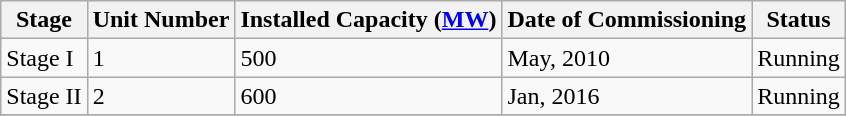<table class="sortable wikitable">
<tr>
<th>Stage</th>
<th>Unit Number</th>
<th>Installed Capacity (<a href='#'>MW</a>)</th>
<th>Date of Commissioning</th>
<th>Status</th>
</tr>
<tr>
<td>Stage I</td>
<td>1</td>
<td>500</td>
<td>May, 2010</td>
<td>Running</td>
</tr>
<tr>
<td>Stage II</td>
<td>2</td>
<td>600</td>
<td>Jan, 2016</td>
<td>Running<br></td>
</tr>
<tr>
</tr>
</table>
